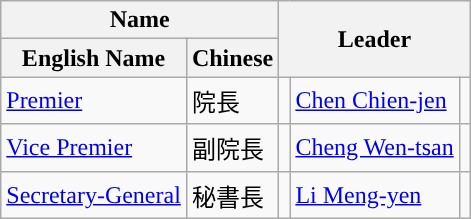<table class="wikitable sortable">
<tr>
<th colspan="2">Name</th>
<th colspan="3" rowspan="2">Leader</th>
</tr>
<tr>
<th>English Name</th>
<th>Chinese</th>
</tr>
<tr>
<td><a href='#'>Premier</a></td>
<td>院長</td>
<td style="background:"></td>
<td><a href='#'>Chen Chien-jen</a></td>
<td></td>
</tr>
<tr>
<td><a href='#'>Vice Premier</a></td>
<td>副院長</td>
<td style="background:"></td>
<td><a href='#'>Cheng Wen-tsan</a></td>
<td></td>
</tr>
<tr>
<td><a href='#'>Secretary-General</a></td>
<td>秘書長</td>
<td style="background:"></td>
<td><a href='#'>Li Meng-yen</a></td>
<td></td>
</tr>
</table>
